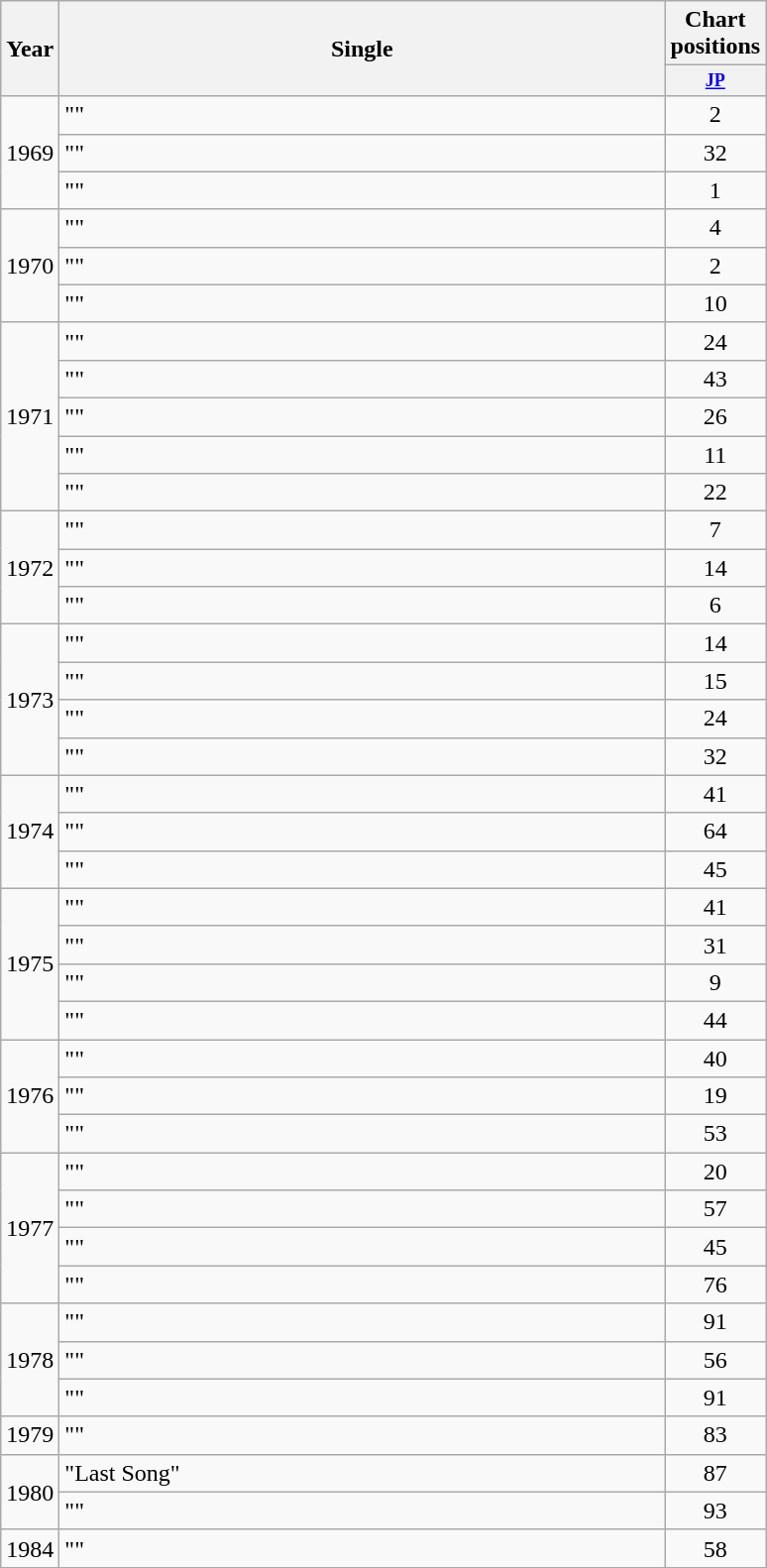<table class="wikitable">
<tr>
<th rowspan="2">Year</th>
<th rowspan="2" width="400">Single</th>
<th colspan="1">Chart positions</th>
</tr>
<tr>
<th style="width:2em;font-size:75%"><a href='#'>JP</a><br></th>
</tr>
<tr>
<td rowspan="3">1969</td>
<td>""</td>
<td align="center">2</td>
</tr>
<tr>
<td>""</td>
<td align="center">32</td>
</tr>
<tr>
<td>""</td>
<td align="center">1</td>
</tr>
<tr>
<td rowspan="3">1970</td>
<td>""</td>
<td align="center">4</td>
</tr>
<tr>
<td>""</td>
<td align="center">2</td>
</tr>
<tr>
<td>""</td>
<td align="center">10</td>
</tr>
<tr>
<td rowspan="5">1971</td>
<td>""</td>
<td align="center">24</td>
</tr>
<tr>
<td>""</td>
<td align="center">43</td>
</tr>
<tr>
<td>""</td>
<td align="center">26</td>
</tr>
<tr>
<td>""</td>
<td align="center">11</td>
</tr>
<tr>
<td>""</td>
<td align="center">22</td>
</tr>
<tr>
<td rowspan="3">1972</td>
<td>""</td>
<td align="center">7</td>
</tr>
<tr>
<td>""</td>
<td align="center">14</td>
</tr>
<tr>
<td>""</td>
<td align="center">6</td>
</tr>
<tr>
<td rowspan="4">1973</td>
<td>""</td>
<td align="center">14</td>
</tr>
<tr>
<td>""</td>
<td align="center">15</td>
</tr>
<tr>
<td>""</td>
<td align="center">24</td>
</tr>
<tr>
<td>""</td>
<td align="center">32</td>
</tr>
<tr>
<td rowspan="3">1974</td>
<td>""</td>
<td align="center">41</td>
</tr>
<tr>
<td>""</td>
<td align="center">64</td>
</tr>
<tr>
<td>""</td>
<td align="center">45</td>
</tr>
<tr>
<td rowspan="4">1975</td>
<td>""</td>
<td align="center">41</td>
</tr>
<tr>
<td>""</td>
<td align="center">31</td>
</tr>
<tr>
<td>""</td>
<td align="center">9</td>
</tr>
<tr>
<td>""</td>
<td align="center">44</td>
</tr>
<tr>
<td rowspan="3">1976</td>
<td>""</td>
<td align="center">40</td>
</tr>
<tr>
<td>""</td>
<td align="center">19</td>
</tr>
<tr>
<td>""</td>
<td align="center">53</td>
</tr>
<tr>
<td rowspan="4">1977</td>
<td>""</td>
<td align="center">20</td>
</tr>
<tr>
<td>""</td>
<td align="center">57</td>
</tr>
<tr>
<td>""</td>
<td align="center">45</td>
</tr>
<tr>
<td>""</td>
<td align="center">76</td>
</tr>
<tr>
<td rowspan="3">1978</td>
<td>""</td>
<td align="center">91</td>
</tr>
<tr>
<td>""</td>
<td align="center">56</td>
</tr>
<tr>
<td>""</td>
<td align="center">91</td>
</tr>
<tr>
<td>1979</td>
<td>""</td>
<td align="center">83</td>
</tr>
<tr>
<td rowspan="2">1980</td>
<td>"Last Song"</td>
<td align="center">87</td>
</tr>
<tr>
<td>""</td>
<td align="center">93</td>
</tr>
<tr>
<td>1984</td>
<td>""</td>
<td align="center">58</td>
</tr>
<tr>
</tr>
</table>
